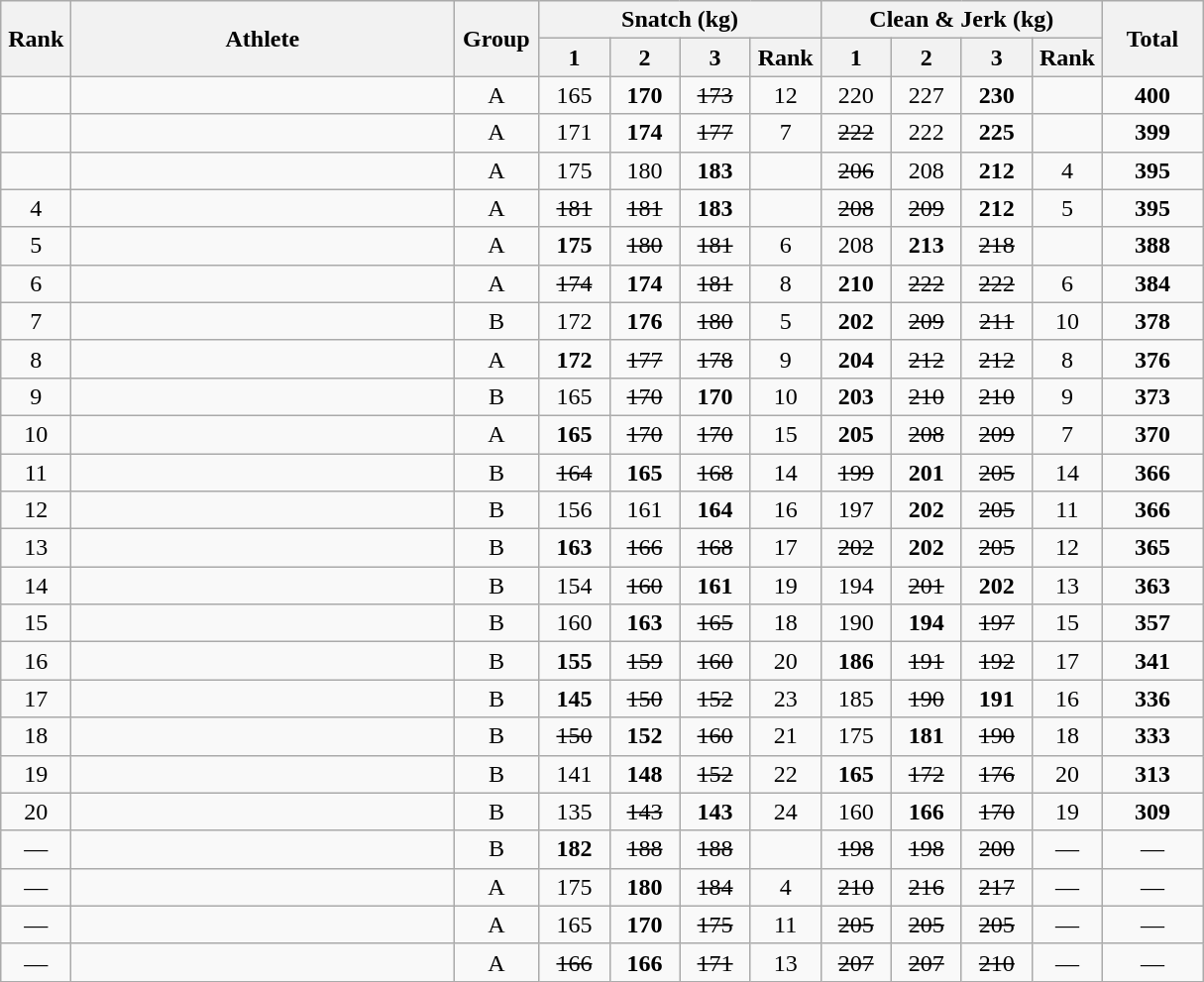<table class = "wikitable" style="text-align:center;">
<tr>
<th rowspan=2 width=40>Rank</th>
<th rowspan=2 width=250>Athlete</th>
<th rowspan=2 width=50>Group</th>
<th colspan=4>Snatch (kg)</th>
<th colspan=4>Clean & Jerk (kg)</th>
<th rowspan=2 width=60>Total</th>
</tr>
<tr>
<th width=40>1</th>
<th width=40>2</th>
<th width=40>3</th>
<th width=40>Rank</th>
<th width=40>1</th>
<th width=40>2</th>
<th width=40>3</th>
<th width=40>Rank</th>
</tr>
<tr>
<td></td>
<td align=left></td>
<td>A</td>
<td>165</td>
<td><strong>170</strong></td>
<td><s>173</s></td>
<td>12</td>
<td>220</td>
<td>227</td>
<td><strong>230</strong></td>
<td></td>
<td><strong>400</strong></td>
</tr>
<tr>
<td></td>
<td align=left></td>
<td>A</td>
<td>171</td>
<td><strong>174</strong></td>
<td><s>177</s></td>
<td>7</td>
<td><s>222</s></td>
<td>222</td>
<td><strong>225</strong></td>
<td></td>
<td><strong>399</strong></td>
</tr>
<tr>
<td></td>
<td align=left></td>
<td>A</td>
<td>175</td>
<td>180</td>
<td><strong>183</strong></td>
<td></td>
<td><s>206</s></td>
<td>208</td>
<td><strong>212</strong></td>
<td>4</td>
<td><strong>395</strong></td>
</tr>
<tr>
<td>4</td>
<td align=left></td>
<td>A</td>
<td><s>181</s></td>
<td><s>181</s></td>
<td><strong>183</strong></td>
<td></td>
<td><s>208</s></td>
<td><s>209</s></td>
<td><strong>212</strong></td>
<td>5</td>
<td><strong>395</strong></td>
</tr>
<tr>
<td>5</td>
<td align=left></td>
<td>A</td>
<td><strong>175</strong></td>
<td><s>180</s></td>
<td><s>181</s></td>
<td>6</td>
<td>208</td>
<td><strong>213</strong></td>
<td><s>218</s></td>
<td></td>
<td><strong>388</strong></td>
</tr>
<tr>
<td>6</td>
<td align=left></td>
<td>A</td>
<td><s>174</s></td>
<td><strong>174</strong></td>
<td><s>181</s></td>
<td>8</td>
<td><strong>210</strong></td>
<td><s>222</s></td>
<td><s>222</s></td>
<td>6</td>
<td><strong>384</strong></td>
</tr>
<tr>
<td>7</td>
<td align=left></td>
<td>B</td>
<td>172</td>
<td><strong>176</strong></td>
<td><s>180</s></td>
<td>5</td>
<td><strong>202</strong></td>
<td><s>209</s></td>
<td><s>211</s></td>
<td>10</td>
<td><strong>378</strong></td>
</tr>
<tr>
<td>8</td>
<td align=left></td>
<td>A</td>
<td><strong>172</strong></td>
<td><s>177</s></td>
<td><s>178</s></td>
<td>9</td>
<td><strong>204</strong></td>
<td><s>212</s></td>
<td><s>212</s></td>
<td>8</td>
<td><strong>376</strong></td>
</tr>
<tr>
<td>9</td>
<td align=left></td>
<td>B</td>
<td>165</td>
<td><s>170</s></td>
<td><strong>170</strong></td>
<td>10</td>
<td><strong>203</strong></td>
<td><s>210</s></td>
<td><s>210</s></td>
<td>9</td>
<td><strong>373</strong></td>
</tr>
<tr>
<td>10</td>
<td align=left></td>
<td>A</td>
<td><strong>165</strong></td>
<td><s>170</s></td>
<td><s>170</s></td>
<td>15</td>
<td><strong>205</strong></td>
<td><s>208</s></td>
<td><s>209</s></td>
<td>7</td>
<td><strong>370</strong></td>
</tr>
<tr>
<td>11</td>
<td align=left></td>
<td>B</td>
<td><s>164</s></td>
<td><strong>165</strong></td>
<td><s>168</s></td>
<td>14</td>
<td><s>199</s></td>
<td><strong>201</strong></td>
<td><s>205</s></td>
<td>14</td>
<td><strong>366</strong></td>
</tr>
<tr>
<td>12</td>
<td align=left></td>
<td>B</td>
<td>156</td>
<td>161</td>
<td><strong>164</strong></td>
<td>16</td>
<td>197</td>
<td><strong>202</strong></td>
<td><s>205</s></td>
<td>11</td>
<td><strong>366</strong></td>
</tr>
<tr>
<td>13</td>
<td align=left></td>
<td>B</td>
<td><strong>163</strong></td>
<td><s>166</s></td>
<td><s>168</s></td>
<td>17</td>
<td><s>202</s></td>
<td><strong>202</strong></td>
<td><s>205</s></td>
<td>12</td>
<td><strong>365</strong></td>
</tr>
<tr>
<td>14</td>
<td align=left></td>
<td>B</td>
<td>154</td>
<td><s>160</s></td>
<td><strong>161</strong></td>
<td>19</td>
<td>194</td>
<td><s>201</s></td>
<td><strong>202</strong></td>
<td>13</td>
<td><strong>363</strong></td>
</tr>
<tr>
<td>15</td>
<td align=left></td>
<td>B</td>
<td>160</td>
<td><strong>163</strong></td>
<td><s>165</s></td>
<td>18</td>
<td>190</td>
<td><strong>194</strong></td>
<td><s>197</s></td>
<td>15</td>
<td><strong>357</strong></td>
</tr>
<tr>
<td>16</td>
<td align=left></td>
<td>B</td>
<td><strong>155</strong></td>
<td><s>159</s></td>
<td><s>160</s></td>
<td>20</td>
<td><strong>186</strong></td>
<td><s>191</s></td>
<td><s>192</s></td>
<td>17</td>
<td><strong>341</strong></td>
</tr>
<tr>
<td>17</td>
<td align=left></td>
<td>B</td>
<td><strong>145</strong></td>
<td><s>150</s></td>
<td><s>152</s></td>
<td>23</td>
<td>185</td>
<td><s>190</s></td>
<td><strong>191</strong></td>
<td>16</td>
<td><strong>336</strong></td>
</tr>
<tr>
<td>18</td>
<td align=left></td>
<td>B</td>
<td><s>150</s></td>
<td><strong>152</strong></td>
<td><s>160</s></td>
<td>21</td>
<td>175</td>
<td><strong>181</strong></td>
<td><s>190</s></td>
<td>18</td>
<td><strong>333</strong></td>
</tr>
<tr>
<td>19</td>
<td align=left></td>
<td>B</td>
<td>141</td>
<td><strong>148</strong></td>
<td><s>152</s></td>
<td>22</td>
<td><strong>165</strong></td>
<td><s>172</s></td>
<td><s>176</s></td>
<td>20</td>
<td><strong>313</strong></td>
</tr>
<tr>
<td>20</td>
<td align=left></td>
<td>B</td>
<td>135</td>
<td><s>143</s></td>
<td><strong>143</strong></td>
<td>24</td>
<td>160</td>
<td><strong>166</strong></td>
<td><s>170</s></td>
<td>19</td>
<td><strong>309</strong></td>
</tr>
<tr>
<td>—</td>
<td align=left></td>
<td>B</td>
<td><strong>182</strong></td>
<td><s>188</s></td>
<td><s>188</s></td>
<td></td>
<td><s>198</s></td>
<td><s>198</s></td>
<td><s>200</s></td>
<td>—</td>
<td>—</td>
</tr>
<tr>
<td>—</td>
<td align=left></td>
<td>A</td>
<td>175</td>
<td><strong>180</strong></td>
<td><s>184</s></td>
<td>4</td>
<td><s>210</s></td>
<td><s>216</s></td>
<td><s>217</s></td>
<td>—</td>
<td>—</td>
</tr>
<tr>
<td>—</td>
<td align=left></td>
<td>A</td>
<td>165</td>
<td><strong>170</strong></td>
<td><s>175</s></td>
<td>11</td>
<td><s>205</s></td>
<td><s>205</s></td>
<td><s>205</s></td>
<td>—</td>
<td>—</td>
</tr>
<tr>
<td>—</td>
<td align=left></td>
<td>A</td>
<td><s>166</s></td>
<td><strong>166</strong></td>
<td><s>171</s></td>
<td>13</td>
<td><s>207</s></td>
<td><s>207</s></td>
<td><s>210</s></td>
<td>—</td>
<td>—</td>
</tr>
</table>
